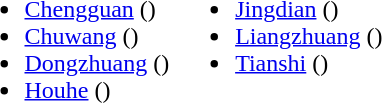<table>
<tr>
<td valign="top"><br><ul><li><a href='#'>Chengguan</a> ()</li><li><a href='#'>Chuwang</a> ()</li><li><a href='#'>Dongzhuang</a> ()</li><li><a href='#'>Houhe</a> ()</li></ul></td>
<td valign="top"><br><ul><li><a href='#'>Jingdian</a> ()</li><li><a href='#'>Liangzhuang</a> ()</li><li><a href='#'>Tianshi</a> ()</li></ul></td>
</tr>
</table>
